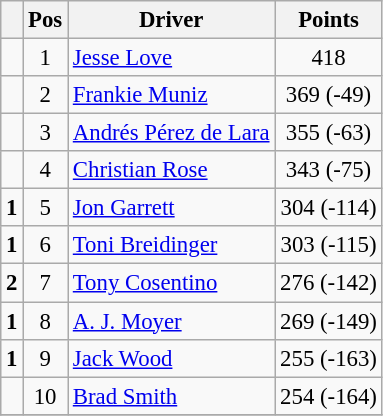<table class="wikitable" style="font-size: 95%;">
<tr>
<th></th>
<th>Pos</th>
<th>Driver</th>
<th>Points</th>
</tr>
<tr>
<td align="left"></td>
<td style="text-align:center;">1</td>
<td><a href='#'>Jesse Love</a></td>
<td style="text-align:center;">418</td>
</tr>
<tr>
<td align="left"></td>
<td style="text-align:center;">2</td>
<td><a href='#'>Frankie Muniz</a></td>
<td style="text-align:center;">369 (-49)</td>
</tr>
<tr>
<td align="left"></td>
<td style="text-align:center;">3</td>
<td><a href='#'>Andrés Pérez de Lara</a></td>
<td style="text-align:center;">355 (-63)</td>
</tr>
<tr>
<td align="left"></td>
<td style="text-align:center;">4</td>
<td><a href='#'>Christian Rose</a></td>
<td style="text-align:center;">343 (-75)</td>
</tr>
<tr>
<td align="left"> <strong>1</strong></td>
<td style="text-align:center;">5</td>
<td><a href='#'>Jon Garrett</a></td>
<td style="text-align:center;">304 (-114)</td>
</tr>
<tr>
<td align="left"> <strong>1</strong></td>
<td style="text-align:center;">6</td>
<td><a href='#'>Toni Breidinger</a></td>
<td style="text-align:center;">303 (-115)</td>
</tr>
<tr>
<td align="left"> <strong>2</strong></td>
<td style="text-align:center;">7</td>
<td><a href='#'>Tony Cosentino</a></td>
<td style="text-align:center;">276 (-142)</td>
</tr>
<tr>
<td align="left"> <strong>1</strong></td>
<td style="text-align:center;">8</td>
<td><a href='#'>A. J. Moyer</a></td>
<td style="text-align:center;">269 (-149)</td>
</tr>
<tr>
<td align="left"> <strong>1</strong></td>
<td style="text-align:center;">9</td>
<td><a href='#'>Jack Wood</a></td>
<td style="text-align:center;">255 (-163)</td>
</tr>
<tr>
<td align="left"></td>
<td style="text-align:center;">10</td>
<td><a href='#'>Brad Smith</a></td>
<td style="text-align:center;">254 (-164)</td>
</tr>
<tr class="sortbottom">
</tr>
</table>
